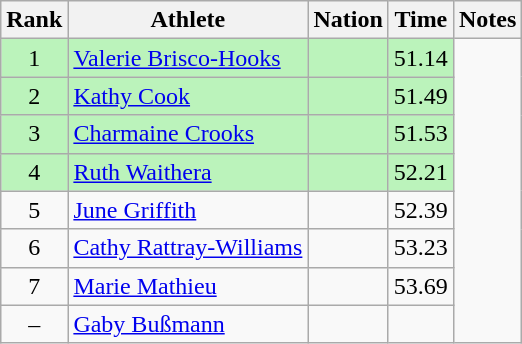<table class="wikitable sortable" style="text-align:center">
<tr>
<th>Rank</th>
<th>Athlete</th>
<th>Nation</th>
<th>Time</th>
<th>Notes</th>
</tr>
<tr style="background:#bbf3bb;">
<td>1</td>
<td align=left><a href='#'>Valerie Brisco-Hooks</a></td>
<td align=left></td>
<td>51.14</td>
</tr>
<tr style="background:#bbf3bb;">
<td>2</td>
<td align=left><a href='#'>Kathy Cook</a></td>
<td align=left></td>
<td>51.49</td>
</tr>
<tr style="background:#bbf3bb;">
<td>3</td>
<td align=left><a href='#'>Charmaine Crooks</a></td>
<td align=left></td>
<td>51.53</td>
</tr>
<tr style="background:#bbf3bb;">
<td>4</td>
<td align=left><a href='#'>Ruth Waithera</a></td>
<td align=left></td>
<td>52.21</td>
</tr>
<tr>
<td>5</td>
<td align=left><a href='#'>June Griffith</a></td>
<td align=left></td>
<td>52.39</td>
</tr>
<tr>
<td>6</td>
<td align=left><a href='#'>Cathy Rattray-Williams</a></td>
<td align=left></td>
<td>53.23</td>
</tr>
<tr>
<td>7</td>
<td align=left><a href='#'>Marie Mathieu</a></td>
<td align=left></td>
<td>53.69</td>
</tr>
<tr>
<td align="center">–</td>
<td align=left><a href='#'>Gaby Bußmann</a></td>
<td align=left></td>
<td></td>
</tr>
</table>
